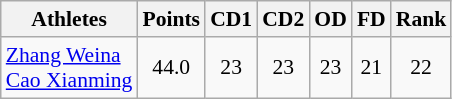<table class="wikitable" border="1" style="font-size:90%">
<tr>
<th>Athletes</th>
<th>Points</th>
<th>CD1</th>
<th>CD2</th>
<th>OD</th>
<th>FD</th>
<th>Rank</th>
</tr>
<tr align=center>
<td align=left><a href='#'>Zhang Weina</a><br><a href='#'>Cao Xianming</a></td>
<td>44.0</td>
<td>23</td>
<td>23</td>
<td>23</td>
<td>21</td>
<td>22</td>
</tr>
</table>
